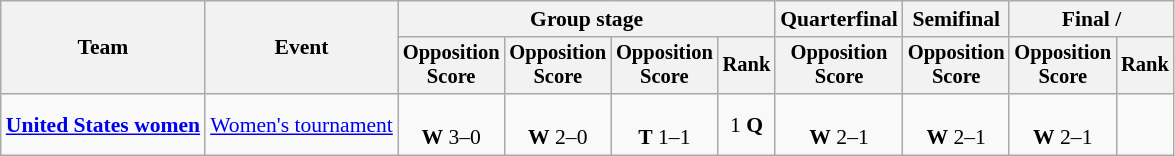<table class=wikitable style=font-size:90%;text-align:center>
<tr>
<th rowspan=2>Team</th>
<th rowspan=2>Event</th>
<th colspan=4>Group stage</th>
<th>Quarterfinal</th>
<th>Semifinal</th>
<th colspan=2>Final / </th>
</tr>
<tr style=font-size:95%>
<th>Opposition<br>Score</th>
<th>Opposition<br>Score</th>
<th>Opposition<br>Score</th>
<th>Rank</th>
<th>Opposition<br>Score</th>
<th>Opposition<br>Score</th>
<th>Opposition<br>Score</th>
<th>Rank</th>
</tr>
<tr>
<td align=left><strong><a href='#'>United States women</a></strong></td>
<td align=left><a href='#'>Women's tournament</a></td>
<td><br><strong>W</strong> 3–0</td>
<td><br><strong>W</strong> 2–0</td>
<td><br><strong>T</strong> 1–1</td>
<td>1 <strong>Q</strong></td>
<td><br><strong>W</strong> 2–1</td>
<td><br><strong>W</strong> 2–1</td>
<td><br><strong>W</strong> 2–1</td>
<td></td>
</tr>
</table>
